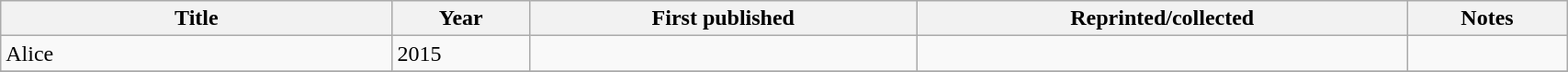<table class='wikitable sortable' width='90%'>
<tr>
<th width=25%>Title</th>
<th>Year</th>
<th>First published</th>
<th>Reprinted/collected</th>
<th>Notes</th>
</tr>
<tr>
<td>Alice</td>
<td>2015</td>
<td></td>
<td></td>
<td></td>
</tr>
<tr>
</tr>
</table>
